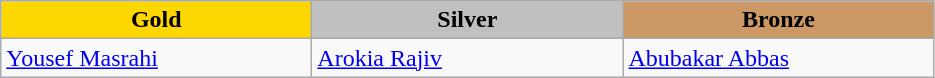<table class="wikitable" style="text-align:left">
<tr align="center">
<td width=200 bgcolor=gold><strong>Gold</strong></td>
<td width=200 bgcolor=silver><strong>Silver</strong></td>
<td width=200 bgcolor=CC9966><strong>Bronze</strong></td>
</tr>
<tr>
<td><a href='#'>Yousef Masrahi</a><br><em></em></td>
<td><a href='#'>Arokia Rajiv</a><br><em></em></td>
<td><a href='#'>Abubakar Abbas</a><br><em></em></td>
</tr>
</table>
